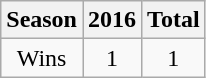<table class="wikitable">
<tr>
<th>Season</th>
<th>2016</th>
<th><strong>Total</strong></th>
</tr>
<tr align="center">
<td>Wins</td>
<td>1</td>
<td>1</td>
</tr>
</table>
